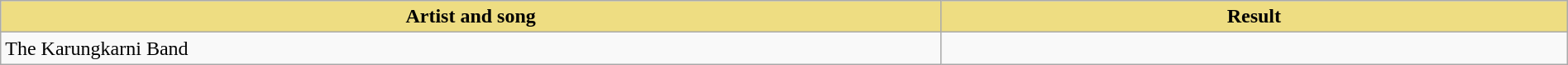<table class="wikitable" width=100%>
<tr>
<th style="width:15%;background:#EEDD82;">Artist and song</th>
<th style="width:10%;background:#EEDD82;">Result</th>
</tr>
<tr>
<td>The Karungkarni Band</td>
<td></td>
</tr>
</table>
